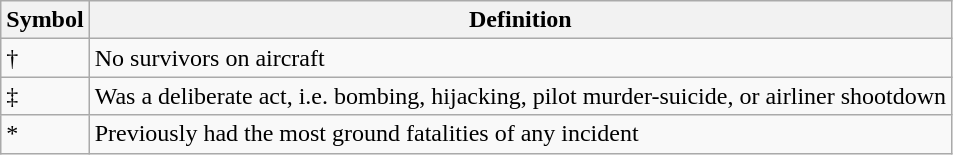<table class="wikitable">
<tr>
<th scope="col">Symbol</th>
<th scope="col">Definition</th>
</tr>
<tr>
<td scope="row">†</td>
<td>No survivors on aircraft</td>
</tr>
<tr>
<td scope="row">‡</td>
<td>Was a deliberate act, i.e. bombing, hijacking, pilot murder-suicide, or airliner shootdown</td>
</tr>
<tr>
<td scope="row">*</td>
<td>Previously had the most ground fatalities of any incident</td>
</tr>
</table>
